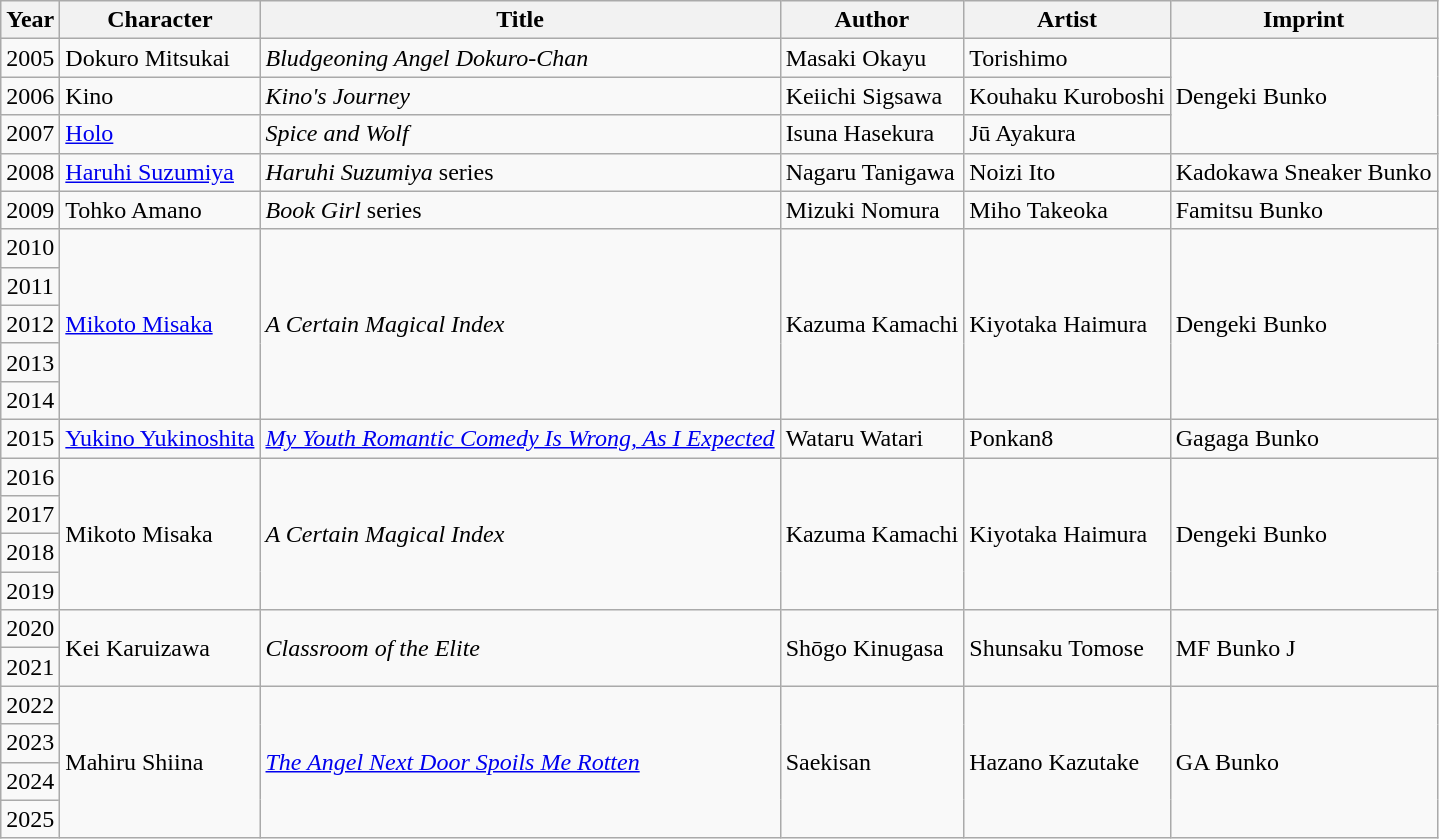<table class="wikitable">
<tr>
<th>Year</th>
<th>Character</th>
<th>Title</th>
<th>Author</th>
<th>Artist</th>
<th>Imprint</th>
</tr>
<tr>
<td align="center">2005</td>
<td>Dokuro Mitsukai</td>
<td><em>Bludgeoning Angel Dokuro-Chan</em></td>
<td>Masaki Okayu</td>
<td>Torishimo</td>
<td rowspan="3">Dengeki Bunko</td>
</tr>
<tr>
<td align="center">2006</td>
<td>Kino</td>
<td><em>Kino's Journey</em></td>
<td>Keiichi Sigsawa</td>
<td>Kouhaku Kuroboshi</td>
</tr>
<tr>
<td align="center">2007</td>
<td><a href='#'>Holo</a></td>
<td><em>Spice and Wolf</em></td>
<td>Isuna Hasekura</td>
<td>Jū Ayakura</td>
</tr>
<tr>
<td align="center">2008</td>
<td><a href='#'>Haruhi Suzumiya</a></td>
<td><em>Haruhi Suzumiya</em> series</td>
<td>Nagaru Tanigawa</td>
<td>Noizi Ito</td>
<td>Kadokawa Sneaker Bunko</td>
</tr>
<tr>
<td align="center">2009</td>
<td>Tohko Amano</td>
<td><em>Book Girl</em> series</td>
<td>Mizuki Nomura</td>
<td>Miho Takeoka</td>
<td>Famitsu Bunko</td>
</tr>
<tr>
<td align="center">2010</td>
<td rowspan="5"><a href='#'>Mikoto Misaka</a></td>
<td rowspan="5"><em>A Certain Magical Index</em></td>
<td rowspan="5">Kazuma Kamachi</td>
<td rowspan="5">Kiyotaka Haimura</td>
<td rowspan="5">Dengeki Bunko</td>
</tr>
<tr>
<td align="center">2011</td>
</tr>
<tr>
<td align="center">2012</td>
</tr>
<tr>
<td align="center">2013</td>
</tr>
<tr>
<td align="center">2014</td>
</tr>
<tr>
<td align="center">2015</td>
<td><a href='#'>Yukino Yukinoshita</a></td>
<td><em><a href='#'>My Youth Romantic Comedy Is Wrong, As I Expected</a></em></td>
<td>Wataru Watari</td>
<td>Ponkan8</td>
<td>Gagaga Bunko</td>
</tr>
<tr>
<td align="center">2016</td>
<td rowspan="4">Mikoto Misaka</td>
<td rowspan="4"><em>A Certain Magical Index</em></td>
<td rowspan="4">Kazuma Kamachi</td>
<td rowspan="4">Kiyotaka Haimura</td>
<td rowspan="4">Dengeki Bunko</td>
</tr>
<tr>
<td align="center">2017</td>
</tr>
<tr>
<td align="center">2018</td>
</tr>
<tr>
<td align="center">2019</td>
</tr>
<tr>
<td align="center">2020</td>
<td rowspan="2">Kei Karuizawa</td>
<td rowspan="2"><em>Classroom of the Elite</em></td>
<td rowspan="2">Shōgo Kinugasa</td>
<td rowspan="2">Shunsaku Tomose</td>
<td rowspan="2">MF Bunko J</td>
</tr>
<tr>
<td align="center">2021</td>
</tr>
<tr>
<td align="center">2022</td>
<td rowspan="4">Mahiru Shiina</td>
<td rowspan="4"><em><a href='#'>The Angel Next Door Spoils Me Rotten</a></em></td>
<td rowspan="4">Saekisan</td>
<td rowspan="4">Hazano Kazutake</td>
<td rowspan="4">GA Bunko</td>
</tr>
<tr>
<td align="center">2023</td>
</tr>
<tr>
<td align="center">2024</td>
</tr>
<tr>
<td>2025</td>
</tr>
</table>
